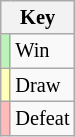<table class="wikitable" style="font-size: 85%">
<tr>
<th colspan="2">Key</th>
</tr>
<tr>
<td bgcolor=#BBF3BB></td>
<td>Win</td>
</tr>
<tr>
<td bgcolor=#FFFFBB></td>
<td>Draw</td>
</tr>
<tr>
<td bgcolor=#FFBBBB></td>
<td>Defeat</td>
</tr>
</table>
